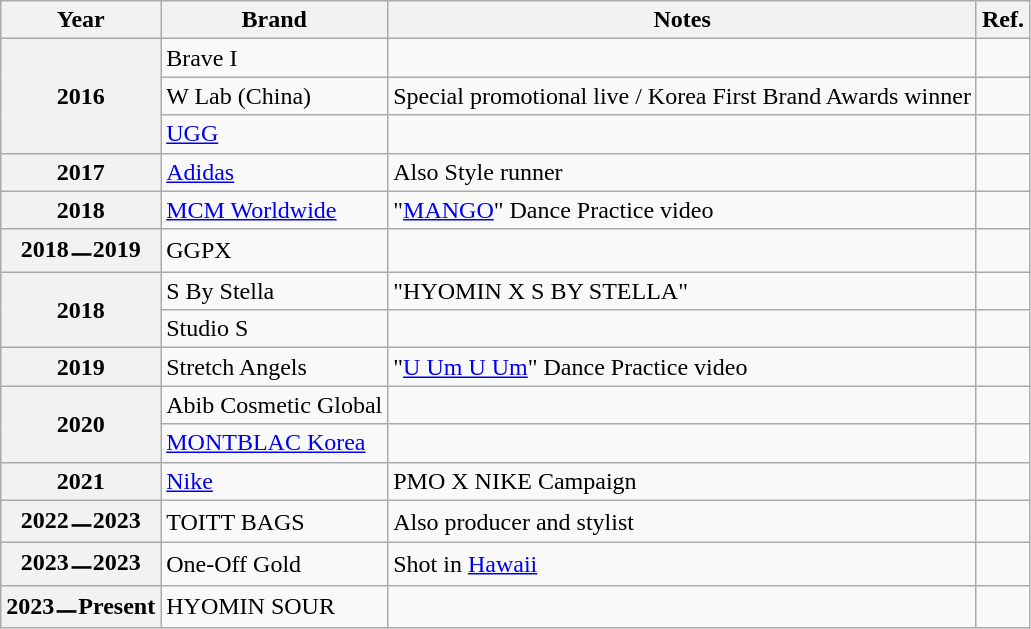<table class="wikitable sortable plainrowheaders">
<tr>
<th>Year</th>
<th>Brand</th>
<th>Notes</th>
<th>Ref.</th>
</tr>
<tr>
<th rowspan="3" ! scope="row">2016</th>
<td>Brave I</td>
<td></td>
<td></td>
</tr>
<tr>
<td>W Lab (China)</td>
<td>Special promotional live / Korea First Brand Awards winner</td>
<td></td>
</tr>
<tr>
<td><a href='#'>UGG</a></td>
<td></td>
<td></td>
</tr>
<tr>
<th scope="row" ! scope="row">2017</th>
<td><a href='#'>Adidas</a></td>
<td>Also Style runner</td>
<td></td>
</tr>
<tr>
<th scope="row" !>2018</th>
<td><a href='#'>MCM Worldwide</a></td>
<td>"<a href='#'>MANGO</a>" Dance Practice video</td>
<td></td>
</tr>
<tr>
<th scope="row" !>2018ㅡ2019</th>
<td>GGPX</td>
<td></td>
<td></td>
</tr>
<tr>
<th rowspan="2" scope="row" !>2018</th>
<td>S By Stella</td>
<td>"HYOMIN X S BY STELLA"</td>
<td></td>
</tr>
<tr>
<td>Studio S</td>
<td></td>
<td></td>
</tr>
<tr>
<th scope="row">2019</th>
<td>Stretch Angels</td>
<td>"<a href='#'>U Um U Um</a>" Dance Practice video</td>
<td></td>
</tr>
<tr>
<th rowspan="2" ! scope="row">2020</th>
<td>Abib Cosmetic Global</td>
<td></td>
<td></td>
</tr>
<tr>
<td><a href='#'>MONTBLAC Korea</a></td>
<td></td>
<td></td>
</tr>
<tr>
<th scope="row" ! scope="row">2021</th>
<td><a href='#'>Nike</a></td>
<td>PMO X NIKE Campaign</td>
<td></td>
</tr>
<tr>
<th scope="row">2022ㅡ2023</th>
<td>TOITT BAGS</td>
<td>Also producer and stylist</td>
<td></td>
</tr>
<tr>
<th scope="row">2023ㅡ2023</th>
<td>One-Off Gold</td>
<td>Shot in <a href='#'>Hawaii</a></td>
<td></td>
</tr>
<tr>
<th scope="row">2023ㅡPresent</th>
<td>HYOMIN SOUR</td>
<td></td>
<td></td>
</tr>
</table>
